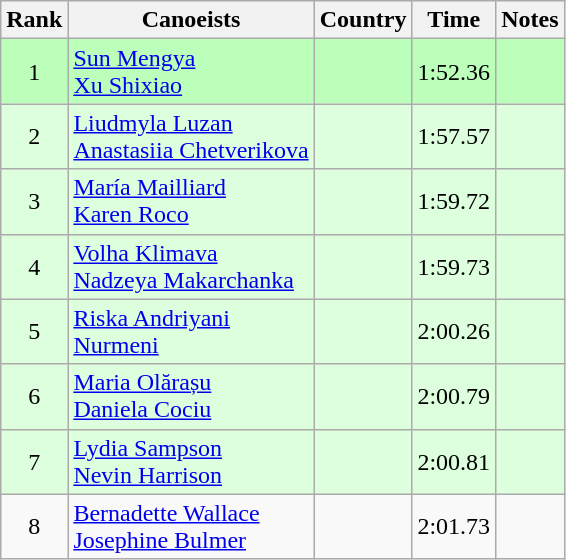<table class="wikitable" style="text-align:center">
<tr>
<th>Rank</th>
<th>Canoeists</th>
<th>Country</th>
<th>Time</th>
<th>Notes</th>
</tr>
<tr bgcolor=bbffbb>
<td>1</td>
<td align="left"><a href='#'>Sun Mengya</a><br><a href='#'>Xu Shixiao</a></td>
<td align="left"></td>
<td>1:52.36</td>
<td></td>
</tr>
<tr bgcolor=ddffdd>
<td>2</td>
<td align="left"><a href='#'>Liudmyla Luzan</a><br><a href='#'>Anastasiia Chetverikova</a></td>
<td align="left"></td>
<td>1:57.57</td>
<td></td>
</tr>
<tr bgcolor=ddffdd>
<td>3</td>
<td align="left"><a href='#'>María Mailliard</a><br><a href='#'>Karen Roco</a></td>
<td align="left"></td>
<td>1:59.72</td>
<td></td>
</tr>
<tr bgcolor=ddffdd>
<td>4</td>
<td align="left"><a href='#'>Volha Klimava</a><br><a href='#'>Nadzeya Makarchanka</a></td>
<td align="left"></td>
<td>1:59.73</td>
<td></td>
</tr>
<tr bgcolor=ddffdd>
<td>5</td>
<td align="left"><a href='#'>Riska Andriyani</a><br><a href='#'>Nurmeni</a></td>
<td align="left"></td>
<td>2:00.26</td>
<td></td>
</tr>
<tr bgcolor=ddffdd>
<td>6</td>
<td align="left"><a href='#'>Maria Olărașu</a><br><a href='#'>Daniela Cociu</a></td>
<td align="left"></td>
<td>2:00.79</td>
<td></td>
</tr>
<tr bgcolor=ddffdd>
<td>7</td>
<td align="left"><a href='#'>Lydia Sampson</a><br><a href='#'>Nevin Harrison</a></td>
<td align="left"></td>
<td>2:00.81</td>
<td></td>
</tr>
<tr>
<td>8</td>
<td align="left"><a href='#'>Bernadette Wallace</a><br><a href='#'>Josephine Bulmer</a></td>
<td align="left"></td>
<td>2:01.73</td>
<td></td>
</tr>
</table>
